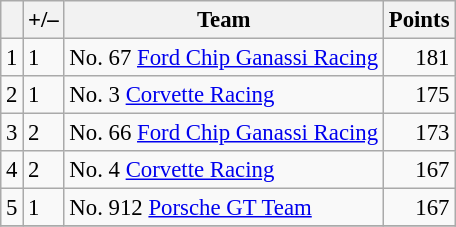<table class="wikitable" style="font-size: 95%;">
<tr>
<th scope="col"></th>
<th scope="col">+/–</th>
<th scope="col">Team</th>
<th scope="col">Points</th>
</tr>
<tr>
<td align=center>1</td>
<td align="left"> 1</td>
<td> No. 67 <a href='#'>Ford Chip Ganassi Racing</a></td>
<td align=right>181</td>
</tr>
<tr>
<td align=center>2</td>
<td align="left"> 1</td>
<td> No. 3 <a href='#'>Corvette Racing</a></td>
<td align=right>175</td>
</tr>
<tr>
<td align=center>3</td>
<td align="left"> 2</td>
<td> No. 66 <a href='#'>Ford Chip Ganassi Racing</a></td>
<td align=right>173</td>
</tr>
<tr>
<td align=center>4</td>
<td align="left"> 2</td>
<td> No. 4 <a href='#'>Corvette Racing</a></td>
<td align=right>167</td>
</tr>
<tr>
<td align=center>5</td>
<td align="left"> 1</td>
<td> No. 912 <a href='#'>Porsche GT Team</a></td>
<td align=right>167</td>
</tr>
<tr>
</tr>
</table>
